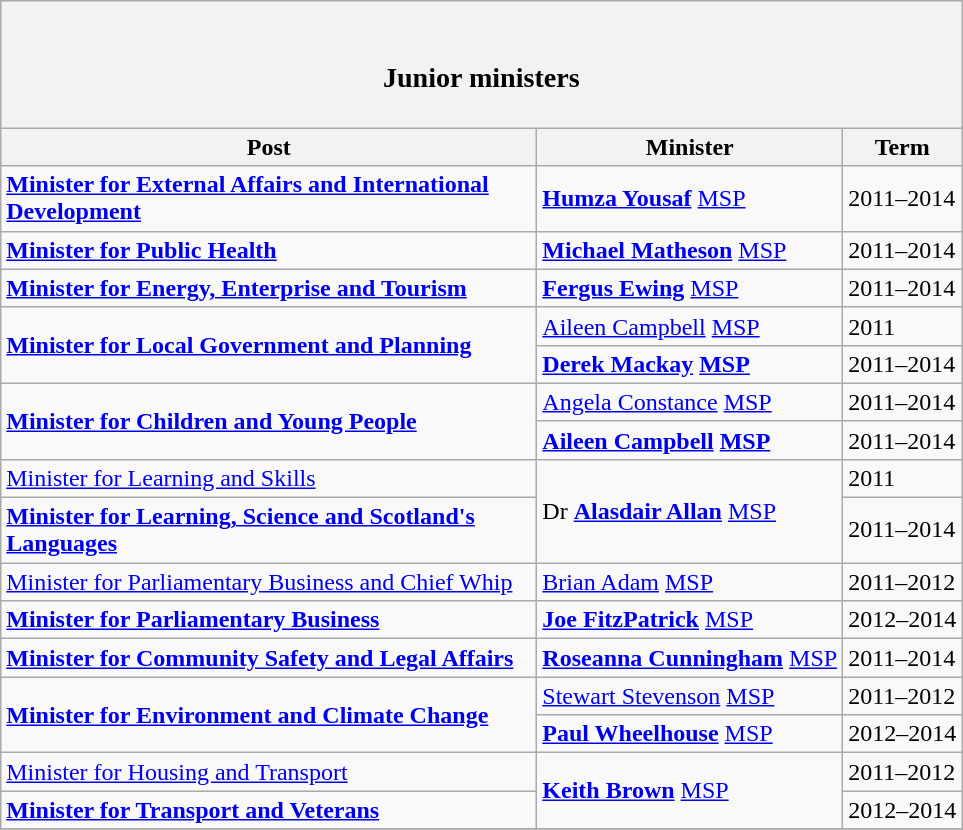<table class="wikitable">
<tr>
<th colspan=3><br><h3>Junior ministers</h3></th>
</tr>
<tr>
<th style="width: 350px">Post</th>
<th colspan="1">Minister</th>
<th>Term</th>
</tr>
<tr>
<td><strong><a href='#'>Minister for External Affairs and International Development</a></strong></td>
<td><strong><a href='#'>Humza Yousaf</a></strong> <a href='#'>MSP</a></td>
<td>2011–2014</td>
</tr>
<tr>
<td><strong><a href='#'>Minister for Public Health</a></strong></td>
<td><strong><a href='#'>Michael Matheson</a></strong> <a href='#'>MSP</a></td>
<td>2011–2014</td>
</tr>
<tr>
<td><strong><a href='#'>Minister for Energy, Enterprise and Tourism</a></strong></td>
<td><strong><a href='#'>Fergus Ewing</a></strong> <a href='#'>MSP</a></td>
<td>2011–2014</td>
</tr>
<tr>
<td rowspan="2"><strong><a href='#'>Minister for Local Government and Planning</a></strong></td>
<td><a href='#'>Aileen Campbell</a> <a href='#'>MSP</a></td>
<td>2011</td>
</tr>
<tr>
<td><strong><a href='#'>Derek Mackay</a> <a href='#'>MSP</a></strong></td>
<td>2011–2014</td>
</tr>
<tr>
<td rowspan="2"><strong><a href='#'>Minister for Children and Young People</a></strong></td>
<td><a href='#'>Angela Constance</a> <a href='#'>MSP</a></td>
<td>2011–2014</td>
</tr>
<tr |>
<td><strong><a href='#'>Aileen Campbell</a> <a href='#'>MSP</a></strong></td>
<td>2011–2014</td>
</tr>
<tr>
<td><a href='#'>Minister for Learning and Skills</a></td>
<td rowspan="2">Dr <strong><a href='#'>Alasdair Allan</a></strong> <a href='#'>MSP</a></td>
<td>2011</td>
</tr>
<tr>
<td><strong><a href='#'>Minister for Learning, Science and Scotland's Languages</a></strong></td>
<td>2011–2014</td>
</tr>
<tr>
<td><a href='#'>Minister for Parliamentary Business and Chief Whip</a></td>
<td><a href='#'>Brian Adam</a> <a href='#'>MSP</a></td>
<td>2011–2012</td>
</tr>
<tr>
<td><strong><a href='#'>Minister for Parliamentary Business</a></strong></td>
<td><strong><a href='#'>Joe FitzPatrick</a></strong> <a href='#'>MSP</a></td>
<td>2012–2014</td>
</tr>
<tr>
<td><strong><a href='#'>Minister for Community Safety and Legal Affairs</a></strong></td>
<td><strong><a href='#'>Roseanna Cunningham</a></strong> <a href='#'>MSP</a></td>
<td>2011–2014</td>
</tr>
<tr>
<td rowspan="2"><strong><a href='#'>Minister for Environment and Climate Change</a></strong></td>
<td><a href='#'>Stewart Stevenson</a> <a href='#'>MSP</a></td>
<td>2011–2012</td>
</tr>
<tr |>
<td><strong><a href='#'>Paul Wheelhouse</a></strong> <a href='#'>MSP</a></td>
<td>2012–2014</td>
</tr>
<tr>
<td rowspan="1"><a href='#'>Minister for Housing and Transport</a></td>
<td rowspan="2"><strong><a href='#'>Keith Brown</a></strong> <a href='#'>MSP</a></td>
<td rowspan="1">2011–2012</td>
</tr>
<tr>
<td rowspan="1"><strong><a href='#'>Minister for Transport and Veterans</a></strong></td>
<td rowspan="1">2012–2014</td>
</tr>
<tr>
</tr>
</table>
